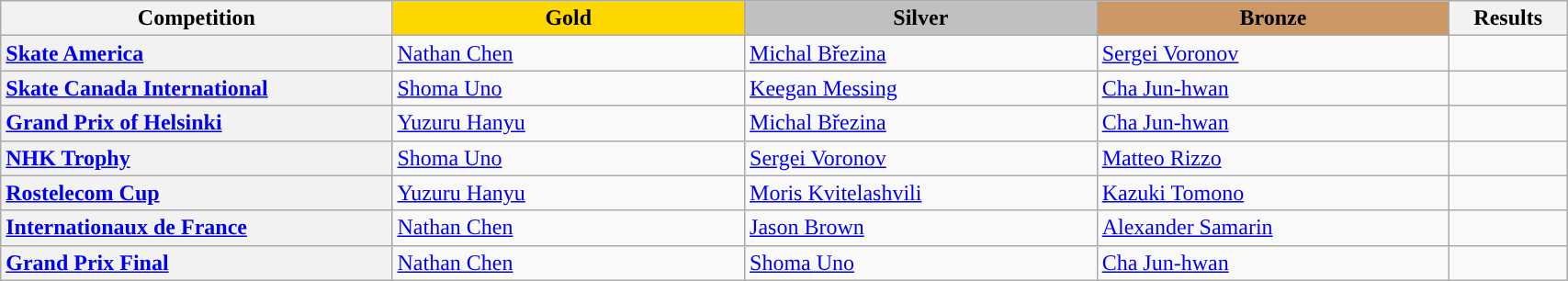<table class="wikitable unsortable" style="text-align:left; width:90%">
<tr>
<th scope="col" style="text-align:center; width:25%;">Competition</th>
<td scope="col" style="text-align:center; width:22.5%; background:gold"><strong>Gold</strong></td>
<td scope="col" style="text-align:center; width:22.5%; background:silver"><strong>Silver</strong></td>
<td scope="col" style="text-align:center; width:22.5%; background:#c96"><strong>Bronze</strong></td>
<th scope="col" style="text-align:center; width:7.5%;">Results</th>
</tr>
<tr>
<th scope="row" style="text-align:left"> <a href='#'>Skate America</a></th>
<td> <a href='#'>Nathan Chen</a></td>
<td> <a href='#'>Michal Březina</a></td>
<td> <a href='#'>Sergei Voronov</a></td>
<td></td>
</tr>
<tr>
<th scope="row" style="text-align:left"> <a href='#'>Skate Canada International</a></th>
<td> <a href='#'>Shoma Uno</a></td>
<td> <a href='#'>Keegan Messing</a></td>
<td> <a href='#'>Cha Jun-hwan</a></td>
<td></td>
</tr>
<tr>
<th scope="row" style="text-align:left"> <a href='#'>Grand Prix of Helsinki</a></th>
<td> <a href='#'>Yuzuru Hanyu</a></td>
<td> <a href='#'>Michal Březina</a></td>
<td> <a href='#'>Cha Jun-hwan</a></td>
<td></td>
</tr>
<tr>
<th scope="row" style="text-align:left"> <a href='#'>NHK Trophy</a></th>
<td> <a href='#'>Shoma Uno</a></td>
<td> <a href='#'>Sergei Voronov</a></td>
<td> <a href='#'>Matteo Rizzo</a></td>
<td></td>
</tr>
<tr>
<th scope="row" style="text-align:left"> <a href='#'>Rostelecom Cup</a></th>
<td> <a href='#'>Yuzuru Hanyu</a></td>
<td> <a href='#'>Moris Kvitelashvili</a></td>
<td> <a href='#'>Kazuki Tomono</a></td>
<td></td>
</tr>
<tr>
<th scope="row" style="text-align:left"> <a href='#'>Internationaux de France</a></th>
<td> <a href='#'>Nathan Chen</a></td>
<td> <a href='#'>Jason Brown</a></td>
<td> <a href='#'>Alexander Samarin</a></td>
<td></td>
</tr>
<tr>
<th scope="row" style="text-align:left"> <a href='#'>Grand Prix Final</a></th>
<td> <a href='#'>Nathan Chen</a></td>
<td> <a href='#'>Shoma Uno</a></td>
<td> <a href='#'>Cha Jun-hwan</a></td>
<td></td>
</tr>
</table>
